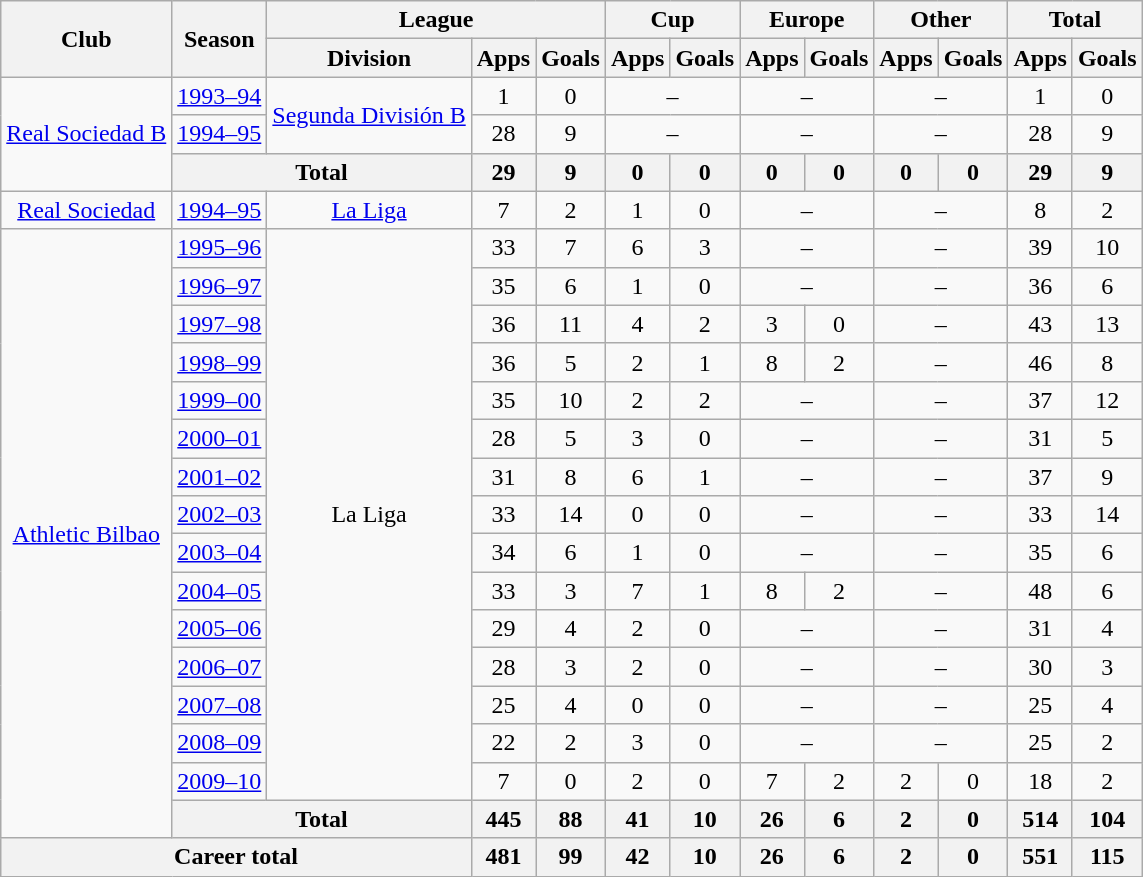<table class="wikitable" style="text-align:center">
<tr>
<th rowspan="2">Club</th>
<th rowspan="2">Season</th>
<th colspan="3">League</th>
<th colspan="2">Cup</th>
<th colspan="2">Europe</th>
<th colspan="2">Other</th>
<th colspan="2">Total</th>
</tr>
<tr>
<th>Division</th>
<th>Apps</th>
<th>Goals</th>
<th>Apps</th>
<th>Goals</th>
<th>Apps</th>
<th>Goals</th>
<th>Apps</th>
<th>Goals</th>
<th>Apps</th>
<th>Goals</th>
</tr>
<tr>
<td rowspan="3"><a href='#'>Real Sociedad B</a></td>
<td><a href='#'>1993–94</a></td>
<td rowspan="2"><a href='#'>Segunda División B</a></td>
<td>1</td>
<td>0</td>
<td colspan="2">–</td>
<td colspan="2">–</td>
<td colspan="2">–</td>
<td>1</td>
<td>0</td>
</tr>
<tr>
<td><a href='#'>1994–95</a></td>
<td>28</td>
<td>9</td>
<td colspan="2">–</td>
<td colspan="2">–</td>
<td colspan="2">–</td>
<td>28</td>
<td>9</td>
</tr>
<tr>
<th colspan="2">Total</th>
<th>29</th>
<th>9</th>
<th>0</th>
<th>0</th>
<th>0</th>
<th>0</th>
<th>0</th>
<th>0</th>
<th>29</th>
<th>9</th>
</tr>
<tr>
<td><a href='#'>Real Sociedad</a></td>
<td><a href='#'>1994–95</a></td>
<td><a href='#'>La Liga</a></td>
<td>7</td>
<td>2</td>
<td>1</td>
<td>0</td>
<td colspan="2">–</td>
<td colspan="2">–</td>
<td>8</td>
<td>2</td>
</tr>
<tr>
<td rowspan="16"><a href='#'>Athletic Bilbao</a></td>
<td><a href='#'>1995–96</a></td>
<td rowspan="15">La Liga</td>
<td>33</td>
<td>7</td>
<td>6</td>
<td>3</td>
<td colspan="2">–</td>
<td colspan="2">–</td>
<td>39</td>
<td>10</td>
</tr>
<tr>
<td><a href='#'>1996–97</a></td>
<td>35</td>
<td>6</td>
<td>1</td>
<td>0</td>
<td colspan="2">–</td>
<td colspan="2">–</td>
<td>36</td>
<td>6</td>
</tr>
<tr>
<td><a href='#'>1997–98</a></td>
<td>36</td>
<td>11</td>
<td>4</td>
<td>2</td>
<td>3</td>
<td>0</td>
<td colspan="2">–</td>
<td>43</td>
<td>13</td>
</tr>
<tr>
<td><a href='#'>1998–99</a></td>
<td>36</td>
<td>5</td>
<td>2</td>
<td>1</td>
<td>8</td>
<td>2</td>
<td colspan="2">–</td>
<td>46</td>
<td>8</td>
</tr>
<tr>
<td><a href='#'>1999–00</a></td>
<td>35</td>
<td>10</td>
<td>2</td>
<td>2</td>
<td colspan="2">–</td>
<td colspan="2">–</td>
<td>37</td>
<td>12</td>
</tr>
<tr>
<td><a href='#'>2000–01</a></td>
<td>28</td>
<td>5</td>
<td>3</td>
<td>0</td>
<td colspan="2">–</td>
<td colspan="2">–</td>
<td>31</td>
<td>5</td>
</tr>
<tr>
<td><a href='#'>2001–02</a></td>
<td>31</td>
<td>8</td>
<td>6</td>
<td>1</td>
<td colspan="2">–</td>
<td colspan="2">–</td>
<td>37</td>
<td>9</td>
</tr>
<tr>
<td><a href='#'>2002–03</a></td>
<td>33</td>
<td>14</td>
<td>0</td>
<td>0</td>
<td colspan="2">–</td>
<td colspan="2">–</td>
<td>33</td>
<td>14</td>
</tr>
<tr>
<td><a href='#'>2003–04</a></td>
<td>34</td>
<td>6</td>
<td>1</td>
<td>0</td>
<td colspan="2">–</td>
<td colspan="2">–</td>
<td>35</td>
<td>6</td>
</tr>
<tr>
<td><a href='#'>2004–05</a></td>
<td>33</td>
<td>3</td>
<td>7</td>
<td>1</td>
<td>8</td>
<td>2</td>
<td colspan="2">–</td>
<td>48</td>
<td>6</td>
</tr>
<tr>
<td><a href='#'>2005–06</a></td>
<td>29</td>
<td>4</td>
<td>2</td>
<td>0</td>
<td colspan="2">–</td>
<td colspan="2">–</td>
<td>31</td>
<td>4</td>
</tr>
<tr>
<td><a href='#'>2006–07</a></td>
<td>28</td>
<td>3</td>
<td>2</td>
<td>0</td>
<td colspan="2">–</td>
<td colspan="2">–</td>
<td>30</td>
<td>3</td>
</tr>
<tr>
<td><a href='#'>2007–08</a></td>
<td>25</td>
<td>4</td>
<td>0</td>
<td>0</td>
<td colspan="2">–</td>
<td colspan="2">–</td>
<td>25</td>
<td>4</td>
</tr>
<tr>
<td><a href='#'>2008–09</a></td>
<td>22</td>
<td>2</td>
<td>3</td>
<td>0</td>
<td colspan="2">–</td>
<td colspan="2">–</td>
<td>25</td>
<td>2</td>
</tr>
<tr>
<td><a href='#'>2009–10</a></td>
<td>7</td>
<td>0</td>
<td>2</td>
<td>0</td>
<td>7</td>
<td>2</td>
<td>2</td>
<td>0</td>
<td>18</td>
<td>2</td>
</tr>
<tr>
<th colspan="2">Total</th>
<th>445</th>
<th>88</th>
<th>41</th>
<th>10</th>
<th>26</th>
<th>6</th>
<th>2</th>
<th>0</th>
<th>514</th>
<th>104</th>
</tr>
<tr>
<th colspan="3">Career total</th>
<th>481</th>
<th>99</th>
<th>42</th>
<th>10</th>
<th>26</th>
<th>6</th>
<th>2</th>
<th>0</th>
<th>551</th>
<th>115</th>
</tr>
</table>
